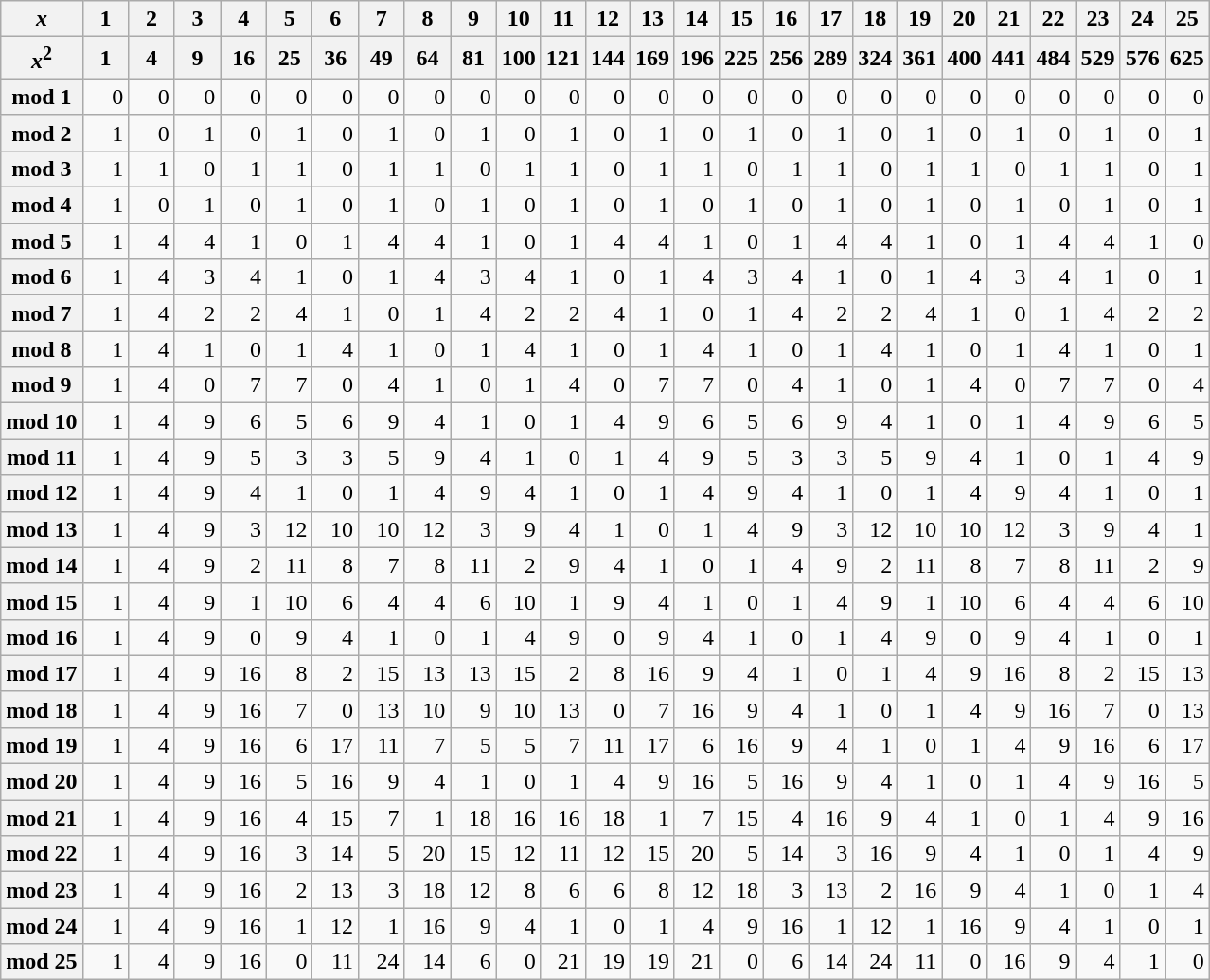<table class="wikitable" style="text-align:right;">
<tr style="text-align:right;">
<th><em>x</em></th>
<th>1</th>
<th>2</th>
<th>3</th>
<th>4</th>
<th>5</th>
<th>6</th>
<th>7</th>
<th>8</th>
<th>9</th>
<th>10</th>
<th>11</th>
<th>12</th>
<th>13</th>
<th>14</th>
<th>15</th>
<th>16</th>
<th>17</th>
<th>18</th>
<th>19</th>
<th>20</th>
<th>21</th>
<th>22</th>
<th>23</th>
<th>24</th>
<th>25</th>
</tr>
<tr style="text-align:right;">
<th><em>x</em><sup>2</sup></th>
<th style="width:25px;">1</th>
<th style="width:25px;">4</th>
<th style="width:25px;">9</th>
<th style="width:25px;">16</th>
<th style="width:25px;">25</th>
<th style="width:25px;">36</th>
<th style="width:25px;">49</th>
<th style="width:25px;">64</th>
<th style="width:25px;">81</th>
<th>100</th>
<th>121</th>
<th>144</th>
<th>169</th>
<th>196</th>
<th>225</th>
<th>256</th>
<th>289</th>
<th>324</th>
<th>361</th>
<th>400</th>
<th>441</th>
<th>484</th>
<th>529</th>
<th>576</th>
<th>625</th>
</tr>
<tr>
<th>mod 1</th>
<td>0</td>
<td>0</td>
<td>0</td>
<td>0</td>
<td>0</td>
<td>0</td>
<td>0</td>
<td>0</td>
<td>0</td>
<td>0</td>
<td>0</td>
<td>0</td>
<td>0</td>
<td>0</td>
<td>0</td>
<td>0</td>
<td>0</td>
<td>0</td>
<td>0</td>
<td>0</td>
<td>0</td>
<td>0</td>
<td>0</td>
<td>0</td>
<td>0</td>
</tr>
<tr>
<th>mod 2</th>
<td>1</td>
<td>0</td>
<td>1</td>
<td>0</td>
<td>1</td>
<td>0</td>
<td>1</td>
<td>0</td>
<td>1</td>
<td>0</td>
<td>1</td>
<td>0</td>
<td>1</td>
<td>0</td>
<td>1</td>
<td>0</td>
<td>1</td>
<td>0</td>
<td>1</td>
<td>0</td>
<td>1</td>
<td>0</td>
<td>1</td>
<td>0</td>
<td>1</td>
</tr>
<tr>
<th>mod 3</th>
<td>1</td>
<td>1</td>
<td>0</td>
<td>1</td>
<td>1</td>
<td>0</td>
<td>1</td>
<td>1</td>
<td>0</td>
<td>1</td>
<td>1</td>
<td>0</td>
<td>1</td>
<td>1</td>
<td>0</td>
<td>1</td>
<td>1</td>
<td>0</td>
<td>1</td>
<td>1</td>
<td>0</td>
<td>1</td>
<td>1</td>
<td>0</td>
<td>1</td>
</tr>
<tr>
<th>mod 4</th>
<td>1</td>
<td>0</td>
<td>1</td>
<td>0</td>
<td>1</td>
<td>0</td>
<td>1</td>
<td>0</td>
<td>1</td>
<td>0</td>
<td>1</td>
<td>0</td>
<td>1</td>
<td>0</td>
<td>1</td>
<td>0</td>
<td>1</td>
<td>0</td>
<td>1</td>
<td>0</td>
<td>1</td>
<td>0</td>
<td>1</td>
<td>0</td>
<td>1</td>
</tr>
<tr>
<th>mod 5</th>
<td>1</td>
<td>4</td>
<td>4</td>
<td>1</td>
<td>0</td>
<td>1</td>
<td>4</td>
<td>4</td>
<td>1</td>
<td>0</td>
<td>1</td>
<td>4</td>
<td>4</td>
<td>1</td>
<td>0</td>
<td>1</td>
<td>4</td>
<td>4</td>
<td>1</td>
<td>0</td>
<td>1</td>
<td>4</td>
<td>4</td>
<td>1</td>
<td>0</td>
</tr>
<tr>
<th>mod 6</th>
<td>1</td>
<td>4</td>
<td>3</td>
<td>4</td>
<td>1</td>
<td>0</td>
<td>1</td>
<td>4</td>
<td>3</td>
<td>4</td>
<td>1</td>
<td>0</td>
<td>1</td>
<td>4</td>
<td>3</td>
<td>4</td>
<td>1</td>
<td>0</td>
<td>1</td>
<td>4</td>
<td>3</td>
<td>4</td>
<td>1</td>
<td>0</td>
<td>1</td>
</tr>
<tr>
<th>mod 7</th>
<td>1</td>
<td>4</td>
<td>2</td>
<td>2</td>
<td>4</td>
<td>1</td>
<td>0</td>
<td>1</td>
<td>4</td>
<td>2</td>
<td>2</td>
<td>4</td>
<td>1</td>
<td>0</td>
<td>1</td>
<td>4</td>
<td>2</td>
<td>2</td>
<td>4</td>
<td>1</td>
<td>0</td>
<td>1</td>
<td>4</td>
<td>2</td>
<td>2</td>
</tr>
<tr>
<th>mod 8</th>
<td>1</td>
<td>4</td>
<td>1</td>
<td>0</td>
<td>1</td>
<td>4</td>
<td>1</td>
<td>0</td>
<td>1</td>
<td>4</td>
<td>1</td>
<td>0</td>
<td>1</td>
<td>4</td>
<td>1</td>
<td>0</td>
<td>1</td>
<td>4</td>
<td>1</td>
<td>0</td>
<td>1</td>
<td>4</td>
<td>1</td>
<td>0</td>
<td>1</td>
</tr>
<tr>
<th>mod 9</th>
<td>1</td>
<td>4</td>
<td>0</td>
<td>7</td>
<td>7</td>
<td>0</td>
<td>4</td>
<td>1</td>
<td>0</td>
<td>1</td>
<td>4</td>
<td>0</td>
<td>7</td>
<td>7</td>
<td>0</td>
<td>4</td>
<td>1</td>
<td>0</td>
<td>1</td>
<td>4</td>
<td>0</td>
<td>7</td>
<td>7</td>
<td>0</td>
<td>4</td>
</tr>
<tr>
<th>mod 10</th>
<td>1</td>
<td>4</td>
<td>9</td>
<td>6</td>
<td>5</td>
<td>6</td>
<td>9</td>
<td>4</td>
<td>1</td>
<td>0</td>
<td>1</td>
<td>4</td>
<td>9</td>
<td>6</td>
<td>5</td>
<td>6</td>
<td>9</td>
<td>4</td>
<td>1</td>
<td>0</td>
<td>1</td>
<td>4</td>
<td>9</td>
<td>6</td>
<td>5</td>
</tr>
<tr>
<th>mod 11</th>
<td>1</td>
<td>4</td>
<td>9</td>
<td>5</td>
<td>3</td>
<td>3</td>
<td>5</td>
<td>9</td>
<td>4</td>
<td>1</td>
<td>0</td>
<td>1</td>
<td>4</td>
<td>9</td>
<td>5</td>
<td>3</td>
<td>3</td>
<td>5</td>
<td>9</td>
<td>4</td>
<td>1</td>
<td>0</td>
<td>1</td>
<td>4</td>
<td>9</td>
</tr>
<tr>
<th>mod 12</th>
<td>1</td>
<td>4</td>
<td>9</td>
<td>4</td>
<td>1</td>
<td>0</td>
<td>1</td>
<td>4</td>
<td>9</td>
<td>4</td>
<td>1</td>
<td>0</td>
<td>1</td>
<td>4</td>
<td>9</td>
<td>4</td>
<td>1</td>
<td>0</td>
<td>1</td>
<td>4</td>
<td>9</td>
<td>4</td>
<td>1</td>
<td>0</td>
<td>1</td>
</tr>
<tr>
<th>mod 13</th>
<td>1</td>
<td>4</td>
<td>9</td>
<td>3</td>
<td>12</td>
<td>10</td>
<td>10</td>
<td>12</td>
<td>3</td>
<td>9</td>
<td>4</td>
<td>1</td>
<td>0</td>
<td>1</td>
<td>4</td>
<td>9</td>
<td>3</td>
<td>12</td>
<td>10</td>
<td>10</td>
<td>12</td>
<td>3</td>
<td>9</td>
<td>4</td>
<td>1</td>
</tr>
<tr>
<th>mod 14</th>
<td>1</td>
<td>4</td>
<td>9</td>
<td>2</td>
<td>11</td>
<td>8</td>
<td>7</td>
<td>8</td>
<td>11</td>
<td>2</td>
<td>9</td>
<td>4</td>
<td>1</td>
<td>0</td>
<td>1</td>
<td>4</td>
<td>9</td>
<td>2</td>
<td>11</td>
<td>8</td>
<td>7</td>
<td>8</td>
<td>11</td>
<td>2</td>
<td>9</td>
</tr>
<tr>
<th>mod 15</th>
<td>1</td>
<td>4</td>
<td>9</td>
<td>1</td>
<td>10</td>
<td>6</td>
<td>4</td>
<td>4</td>
<td>6</td>
<td>10</td>
<td>1</td>
<td>9</td>
<td>4</td>
<td>1</td>
<td>0</td>
<td>1</td>
<td>4</td>
<td>9</td>
<td>1</td>
<td>10</td>
<td>6</td>
<td>4</td>
<td>4</td>
<td>6</td>
<td>10</td>
</tr>
<tr>
<th>mod 16</th>
<td>1</td>
<td>4</td>
<td>9</td>
<td>0</td>
<td>9</td>
<td>4</td>
<td>1</td>
<td>0</td>
<td>1</td>
<td>4</td>
<td>9</td>
<td>0</td>
<td>9</td>
<td>4</td>
<td>1</td>
<td>0</td>
<td>1</td>
<td>4</td>
<td>9</td>
<td>0</td>
<td>9</td>
<td>4</td>
<td>1</td>
<td>0</td>
<td>1</td>
</tr>
<tr>
<th>mod 17</th>
<td>1</td>
<td>4</td>
<td>9</td>
<td>16</td>
<td>8</td>
<td>2</td>
<td>15</td>
<td>13</td>
<td>13</td>
<td>15</td>
<td>2</td>
<td>8</td>
<td>16</td>
<td>9</td>
<td>4</td>
<td>1</td>
<td>0</td>
<td>1</td>
<td>4</td>
<td>9</td>
<td>16</td>
<td>8</td>
<td>2</td>
<td>15</td>
<td>13</td>
</tr>
<tr>
<th>mod 18</th>
<td>1</td>
<td>4</td>
<td>9</td>
<td>16</td>
<td>7</td>
<td>0</td>
<td>13</td>
<td>10</td>
<td>9</td>
<td>10</td>
<td>13</td>
<td>0</td>
<td>7</td>
<td>16</td>
<td>9</td>
<td>4</td>
<td>1</td>
<td>0</td>
<td>1</td>
<td>4</td>
<td>9</td>
<td>16</td>
<td>7</td>
<td>0</td>
<td>13</td>
</tr>
<tr>
<th>mod 19</th>
<td>1</td>
<td>4</td>
<td>9</td>
<td>16</td>
<td>6</td>
<td>17</td>
<td>11</td>
<td>7</td>
<td>5</td>
<td>5</td>
<td>7</td>
<td>11</td>
<td>17</td>
<td>6</td>
<td>16</td>
<td>9</td>
<td>4</td>
<td>1</td>
<td>0</td>
<td>1</td>
<td>4</td>
<td>9</td>
<td>16</td>
<td>6</td>
<td>17</td>
</tr>
<tr>
<th>mod 20</th>
<td>1</td>
<td>4</td>
<td>9</td>
<td>16</td>
<td>5</td>
<td>16</td>
<td>9</td>
<td>4</td>
<td>1</td>
<td>0</td>
<td>1</td>
<td>4</td>
<td>9</td>
<td>16</td>
<td>5</td>
<td>16</td>
<td>9</td>
<td>4</td>
<td>1</td>
<td>0</td>
<td>1</td>
<td>4</td>
<td>9</td>
<td>16</td>
<td>5</td>
</tr>
<tr>
<th>mod 21</th>
<td>1</td>
<td>4</td>
<td>9</td>
<td>16</td>
<td>4</td>
<td>15</td>
<td>7</td>
<td>1</td>
<td>18</td>
<td>16</td>
<td>16</td>
<td>18</td>
<td>1</td>
<td>7</td>
<td>15</td>
<td>4</td>
<td>16</td>
<td>9</td>
<td>4</td>
<td>1</td>
<td>0</td>
<td>1</td>
<td>4</td>
<td>9</td>
<td>16</td>
</tr>
<tr>
<th>mod 22</th>
<td>1</td>
<td>4</td>
<td>9</td>
<td>16</td>
<td>3</td>
<td>14</td>
<td>5</td>
<td>20</td>
<td>15</td>
<td>12</td>
<td>11</td>
<td>12</td>
<td>15</td>
<td>20</td>
<td>5</td>
<td>14</td>
<td>3</td>
<td>16</td>
<td>9</td>
<td>4</td>
<td>1</td>
<td>0</td>
<td>1</td>
<td>4</td>
<td>9</td>
</tr>
<tr>
<th>mod 23</th>
<td>1</td>
<td>4</td>
<td>9</td>
<td>16</td>
<td>2</td>
<td>13</td>
<td>3</td>
<td>18</td>
<td>12</td>
<td>8</td>
<td>6</td>
<td>6</td>
<td>8</td>
<td>12</td>
<td>18</td>
<td>3</td>
<td>13</td>
<td>2</td>
<td>16</td>
<td>9</td>
<td>4</td>
<td>1</td>
<td>0</td>
<td>1</td>
<td>4</td>
</tr>
<tr>
<th>mod 24</th>
<td>1</td>
<td>4</td>
<td>9</td>
<td>16</td>
<td>1</td>
<td>12</td>
<td>1</td>
<td>16</td>
<td>9</td>
<td>4</td>
<td>1</td>
<td>0</td>
<td>1</td>
<td>4</td>
<td>9</td>
<td>16</td>
<td>1</td>
<td>12</td>
<td>1</td>
<td>16</td>
<td>9</td>
<td>4</td>
<td>1</td>
<td>0</td>
<td>1</td>
</tr>
<tr>
<th>mod 25</th>
<td>1</td>
<td>4</td>
<td>9</td>
<td>16</td>
<td>0</td>
<td>11</td>
<td>24</td>
<td>14</td>
<td>6</td>
<td>0</td>
<td>21</td>
<td>19</td>
<td>19</td>
<td>21</td>
<td>0</td>
<td>6</td>
<td>14</td>
<td>24</td>
<td>11</td>
<td>0</td>
<td>16</td>
<td>9</td>
<td>4</td>
<td>1</td>
<td>0</td>
</tr>
</table>
